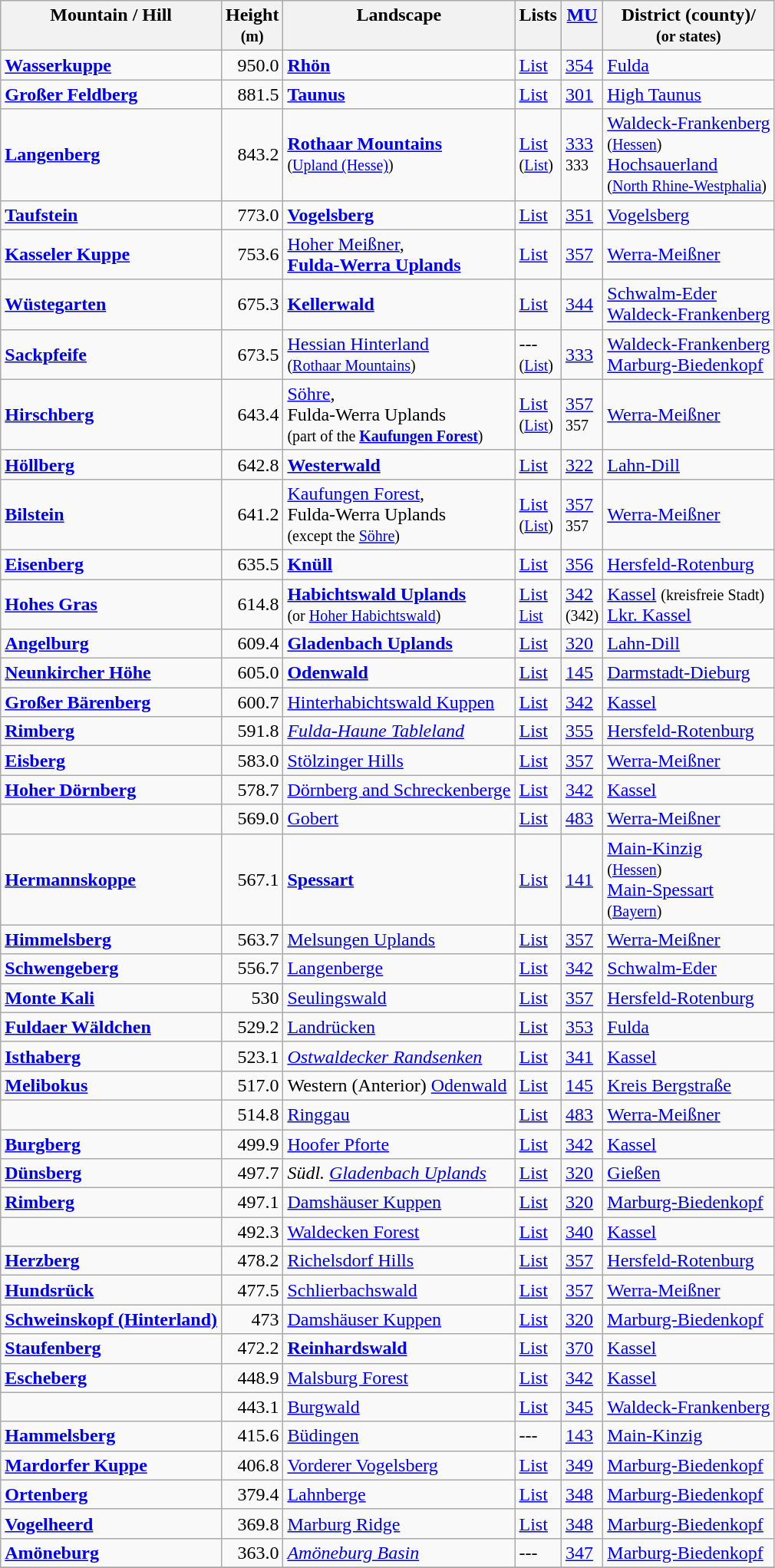<table class="wikitable toptextcells sortable">
<tr style="vertical-align:top">
<th>Mountain / Hill</th>
<th>Height<br><small>(m)</small></th>
<th>Landscape</th>
<th class="unsortable">Lists</th>
<th><a href='#'>MU</a></th>
<th>District (county)/<br><small>(or states)</small></th>
</tr>
<tr>
<td><strong><a href='#'>Wasserkuppe</a></strong></td>
<td align="right">950.0</td>
<td><strong><a href='#'>Rhön</a></strong></td>
<td><a href='#'>List</a></td>
<td><a href='#'>354</a></td>
<td><a href='#'>Fulda</a></td>
</tr>
<tr>
<td><strong><a href='#'>Großer Feldberg</a></strong></td>
<td align="right">881.5</td>
<td><strong><a href='#'>Taunus</a></strong></td>
<td><a href='#'>List</a></td>
<td><a href='#'>301</a></td>
<td><a href='#'>High Taunus</a></td>
</tr>
<tr>
<td><strong><a href='#'>Langenberg</a></strong></td>
<td align="right">843.2</td>
<td><strong><a href='#'>Rothaar Mountains</a></strong><br><small>(<a href='#'>Upland (Hesse)</a>)</small></td>
<td><a href='#'>List</a><br><small>(<a href='#'>List</a>)</small></td>
<td><a href='#'>333</a><br><small>333</small></td>
<td><a href='#'>Waldeck-Frankenberg</a><br><small>(<a href='#'>Hessen</a>)</small><br><a href='#'>Hochsauerland</a><br><small>(<a href='#'>North Rhine-Westphalia</a>)</small></td>
</tr>
<tr>
<td><strong><a href='#'>Taufstein</a></strong></td>
<td align="right">773.0</td>
<td><strong><a href='#'>Vogelsberg</a></strong></td>
<td><a href='#'>List</a></td>
<td><a href='#'>351</a></td>
<td><a href='#'>Vogelsberg</a></td>
</tr>
<tr>
<td><strong><a href='#'>Kasseler Kuppe</a></strong></td>
<td align="right">753.6</td>
<td><a href='#'>Hoher Meißner</a>,<br><strong><a href='#'>Fulda-Werra Uplands</a></strong></td>
<td><a href='#'>List</a></td>
<td><a href='#'>357</a></td>
<td><a href='#'>Werra-Meißner</a></td>
</tr>
<tr>
<td><strong><a href='#'>Wüstegarten</a></strong></td>
<td align="right">675.3</td>
<td><strong><a href='#'>Kellerwald</a></strong></td>
<td><a href='#'>List</a></td>
<td><a href='#'>344</a></td>
<td><a href='#'>Schwalm-Eder</a><br><a href='#'>Waldeck-Frankenberg</a></td>
</tr>
<tr>
<td><strong><a href='#'>Sackpfeife</a></strong></td>
<td align="right">673.5</td>
<td><a href='#'>Hessian Hinterland</a><br><small>(<a href='#'>Rothaar Mountains</a>)</small></td>
<td>---<br><small>(<a href='#'>List</a>)</small></td>
<td><a href='#'>333</a></td>
<td><a href='#'>Waldeck-Frankenberg</a><br><a href='#'>Marburg-Biedenkopf</a></td>
</tr>
<tr>
<td><strong><a href='#'>Hirschberg</a></strong></td>
<td align="right">643.4</td>
<td><a href='#'>Söhre</a>,<br>Fulda-Werra Uplands<br><small>(part of the <strong><a href='#'>Kaufungen Forest</a></strong>)</small></td>
<td><a href='#'>List</a><br><small>(<a href='#'>List</a>)</small></td>
<td><a href='#'>357</a><br><small>357</small></td>
<td><a href='#'>Werra-Meißner</a></td>
</tr>
<tr>
<td><strong><a href='#'>Höllberg</a></strong></td>
<td align="right">642.8</td>
<td><strong><a href='#'>Westerwald</a></strong></td>
<td><a href='#'>List</a></td>
<td><a href='#'>322</a></td>
<td><a href='#'>Lahn-Dill</a></td>
</tr>
<tr>
<td><strong><a href='#'>Bilstein</a></strong></td>
<td align="right">641.2</td>
<td><a href='#'>Kaufungen Forest</a>,<br>Fulda-Werra Uplands<br><small>(except the <a href='#'>Söhre</a>)</small></td>
<td><a href='#'>List</a><br><small>(<a href='#'>List</a>)</small></td>
<td><a href='#'>357</a><br><small>357</small></td>
<td><a href='#'>Werra-Meißner</a></td>
</tr>
<tr>
<td><strong><a href='#'>Eisenberg</a></strong></td>
<td align="right">635.5</td>
<td><strong><a href='#'>Knüll</a></strong></td>
<td><a href='#'>List</a></td>
<td><a href='#'>356</a></td>
<td><a href='#'>Hersfeld-Rotenburg</a></td>
</tr>
<tr>
<td><strong><a href='#'>Hohes Gras</a></strong></td>
<td align="right">614.8</td>
<td><strong><a href='#'>Habichtswald Uplands</a></strong><br><small>(or <a href='#'>Hoher Habichtswald</a>)</small></td>
<td><a href='#'>List</a><br><small><a href='#'>List</a></small></td>
<td><a href='#'>342</a><br><small>(342)</small></td>
<td><a href='#'>Kassel</a> <small>(kreisfreie Stadt)</small><br><a href='#'>Lkr. Kassel</a></td>
</tr>
<tr>
<td><strong><a href='#'>Angelburg</a></strong></td>
<td align="right">609.4</td>
<td><strong><a href='#'>Gladenbach Uplands</a></strong></td>
<td><a href='#'>List</a></td>
<td><a href='#'>320</a></td>
<td><a href='#'>Lahn-Dill</a></td>
</tr>
<tr>
<td><strong><a href='#'>Neunkircher Höhe</a></strong></td>
<td align="right">605.0</td>
<td><strong><a href='#'>Odenwald</a></strong></td>
<td><a href='#'>List</a></td>
<td><a href='#'>145</a></td>
<td><a href='#'>Darmstadt-Dieburg</a></td>
</tr>
<tr>
<td><strong><a href='#'>Großer Bärenberg</a></strong></td>
<td align="right">600.7</td>
<td><a href='#'>Hinterhabichtswald Kuppen</a></td>
<td><a href='#'>List</a></td>
<td><a href='#'>342</a></td>
<td><a href='#'>Kassel</a></td>
</tr>
<tr>
<td><strong><a href='#'>Rimberg</a></strong></td>
<td align="right">591.8</td>
<td><em><a href='#'>Fulda-Haune Tableland</a></em></td>
<td><a href='#'>List</a></td>
<td><a href='#'>355</a></td>
<td><a href='#'>Hersfeld-Rotenburg</a></td>
</tr>
<tr>
<td><strong><a href='#'>Eisberg</a></strong></td>
<td align="right">583.0</td>
<td><a href='#'>Stölzinger Hills</a></td>
<td><a href='#'>List</a></td>
<td><a href='#'>357</a></td>
<td><a href='#'>Werra-Meißner</a></td>
</tr>
<tr>
<td><strong><a href='#'>Hoher Dörnberg</a></strong></td>
<td align="right">578.7</td>
<td><a href='#'>Dörnberg and Schreckenberge</a></td>
<td><a href='#'>List</a></td>
<td><a href='#'>342</a></td>
<td><a href='#'>Kassel</a></td>
</tr>
<tr>
<td></td>
<td align="right">569.0</td>
<td><a href='#'>Gobert</a></td>
<td><a href='#'>List</a></td>
<td><a href='#'>483</a></td>
<td><a href='#'>Werra-Meißner</a></td>
</tr>
<tr>
<td><strong><a href='#'>Hermannskoppe</a></strong></td>
<td align="right">567.1</td>
<td><strong><a href='#'>Spessart</a></strong></td>
<td><a href='#'>List</a></td>
<td><a href='#'>141</a></td>
<td><a href='#'>Main-Kinzig</a><br><small>(<a href='#'>Hessen</a>)</small><br><a href='#'>Main-Spessart</a><br><small>(<a href='#'>Bayern</a>)</small></td>
</tr>
<tr>
<td><strong><a href='#'>Himmelsberg</a></strong></td>
<td align="right">563.7</td>
<td><a href='#'>Melsungen Uplands</a></td>
<td><a href='#'>List</a></td>
<td><a href='#'>357</a></td>
<td><a href='#'>Werra-Meißner</a></td>
</tr>
<tr>
<td><strong><a href='#'>Schwengeberg</a></strong></td>
<td align="right">556.7</td>
<td><a href='#'>Langenberge</a></td>
<td><a href='#'>List</a></td>
<td><a href='#'>342</a></td>
<td><a href='#'>Schwalm-Eder</a></td>
</tr>
<tr>
<td><strong><a href='#'>Monte Kali</a></strong></td>
<td align="right">530</td>
<td><a href='#'>Seulingswald</a></td>
<td><a href='#'>List</a></td>
<td><a href='#'>357</a></td>
<td><a href='#'>Hersfeld-Rotenburg</a></td>
</tr>
<tr>
<td><strong><a href='#'>Fuldaer Wäldchen</a></strong></td>
<td align="right">529.2</td>
<td><a href='#'>Landrücken</a></td>
<td><a href='#'>List</a></td>
<td><a href='#'>353</a></td>
<td><a href='#'>Fulda</a></td>
</tr>
<tr>
<td><strong><a href='#'>Isthaberg</a></strong></td>
<td align="right">523.1</td>
<td><em><a href='#'>Ostwaldecker Randsenken</a></em></td>
<td><a href='#'>List</a></td>
<td><a href='#'>341</a></td>
<td><a href='#'>Kassel</a></td>
</tr>
<tr>
<td><strong><a href='#'>Melibokus</a></strong></td>
<td align="right">517.0</td>
<td>Western (Anterior) <a href='#'>Odenwald</a></td>
<td><a href='#'>List</a></td>
<td><a href='#'>145</a></td>
<td><a href='#'>Kreis Bergstraße</a></td>
</tr>
<tr>
<td></td>
<td align="right">514.8</td>
<td><a href='#'>Ringgau</a></td>
<td><a href='#'>List</a></td>
<td><a href='#'>483</a></td>
<td><a href='#'>Werra-Meißner</a></td>
</tr>
<tr>
<td><strong><a href='#'>Burgberg</a></strong></td>
<td align="right">499.9</td>
<td><a href='#'>Hoofer Pforte</a></td>
<td><a href='#'>List</a></td>
<td><a href='#'>342</a></td>
<td><a href='#'>Kassel</a></td>
</tr>
<tr>
<td><strong><a href='#'>Dünsberg</a></strong></td>
<td align="right">497.7</td>
<td><em>Südl. <a href='#'>Gladenbach Uplands</a></em></td>
<td><a href='#'>List</a></td>
<td><a href='#'>320</a></td>
<td><a href='#'>Gießen</a></td>
</tr>
<tr>
<td><strong><a href='#'>Rimberg</a></strong></td>
<td align="right">497.1</td>
<td><a href='#'>Damshäuser Kuppen</a></td>
<td><a href='#'>List</a></td>
<td><a href='#'>320</a></td>
<td><a href='#'>Marburg-Biedenkopf</a></td>
</tr>
<tr>
<td></td>
<td align="right">492.3</td>
<td><a href='#'>Waldecken Forest</a></td>
<td><a href='#'>List</a></td>
<td><a href='#'>340</a></td>
<td><a href='#'>Kassel</a></td>
</tr>
<tr>
<td><strong><a href='#'>Herzberg</a></strong></td>
<td align="right">478.2</td>
<td><a href='#'>Richelsdorf Hills</a></td>
<td><a href='#'>List</a></td>
<td><a href='#'>357</a></td>
<td><a href='#'>Hersfeld-Rotenburg</a></td>
</tr>
<tr>
<td><strong><a href='#'>Hundsrück</a></strong></td>
<td align="right">477.5</td>
<td><a href='#'>Schlierbachswald</a></td>
<td><a href='#'>List</a></td>
<td><a href='#'>357</a></td>
<td><a href='#'>Werra-Meißner</a></td>
</tr>
<tr>
<td><strong><a href='#'>Schweinskopf (Hinterland)</a></strong></td>
<td align="right">473</td>
<td><a href='#'>Damshäuser Kuppen</a></td>
<td><a href='#'>List</a></td>
<td><a href='#'>320</a></td>
<td><a href='#'>Marburg-Biedenkopf</a></td>
</tr>
<tr>
<td><strong><a href='#'>Staufenberg</a></strong></td>
<td align="right">472.2</td>
<td><strong><a href='#'>Reinhardswald</a></strong></td>
<td><a href='#'>List</a></td>
<td><a href='#'>370</a></td>
<td><a href='#'>Kassel</a></td>
</tr>
<tr>
<td><strong><a href='#'>Escheberg</a></strong></td>
<td align="right">448.9</td>
<td><a href='#'>Malsburg Forest</a></td>
<td><a href='#'>List</a></td>
<td><a href='#'>342</a></td>
<td><a href='#'>Kassel</a></td>
</tr>
<tr>
<td></td>
<td align="right">443.1</td>
<td><a href='#'>Burgwald</a></td>
<td><a href='#'>List</a></td>
<td><a href='#'>345</a></td>
<td><a href='#'>Waldeck-Frankenberg</a></td>
</tr>
<tr>
<td><strong><a href='#'>Hammelsberg</a></strong></td>
<td align="right">415.6</td>
<td><a href='#'>Büdingen</a></td>
<td>---</td>
<td><a href='#'>143</a></td>
<td><a href='#'>Main-Kinzig</a></td>
</tr>
<tr>
<td><strong><a href='#'>Mardorfer Kuppe</a></strong></td>
<td align="right">406.8</td>
<td><a href='#'>Vorderer Vogelsberg</a></td>
<td><a href='#'>List</a></td>
<td><a href='#'>349</a></td>
<td><a href='#'>Marburg-Biedenkopf</a></td>
</tr>
<tr>
<td><strong><a href='#'>Ortenberg</a></strong></td>
<td align="right">379.4</td>
<td><a href='#'>Lahnberge</a></td>
<td><a href='#'>List</a></td>
<td><a href='#'>348</a></td>
<td><a href='#'>Marburg-Biedenkopf</a></td>
</tr>
<tr>
<td><strong><a href='#'>Vogelheerd</a></strong></td>
<td align="right">369.8</td>
<td><a href='#'>Marburg Ridge</a></td>
<td><a href='#'>List</a></td>
<td><a href='#'>348</a></td>
<td><a href='#'>Marburg-Biedenkopf</a></td>
</tr>
<tr>
<td><strong><a href='#'>Amöneburg</a></strong></td>
<td align="right">363.0</td>
<td><em><a href='#'>Amöneburg Basin</a></em></td>
<td>---</td>
<td><a href='#'>347</a></td>
<td><a href='#'>Marburg-Biedenkopf</a></td>
</tr>
<tr>
</tr>
</table>
